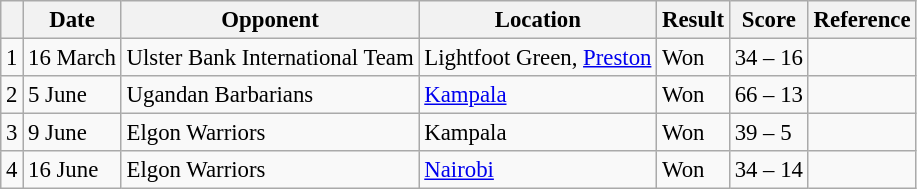<table class="wikitable" style="font-size: 95%;">
<tr>
<th></th>
<th>Date</th>
<th>Opponent</th>
<th>Location</th>
<th>Result</th>
<th>Score</th>
<th>Reference</th>
</tr>
<tr>
<td>1</td>
<td>16 March</td>
<td>Ulster Bank International Team</td>
<td>Lightfoot Green, <a href='#'>Preston</a></td>
<td>Won</td>
<td>34 – 16</td>
<td></td>
</tr>
<tr>
<td>2</td>
<td>5 June</td>
<td>Ugandan Barbarians</td>
<td><a href='#'>Kampala</a></td>
<td>Won</td>
<td>66 – 13</td>
<td></td>
</tr>
<tr>
<td>3</td>
<td>9 June</td>
<td>Elgon Warriors</td>
<td>Kampala</td>
<td>Won</td>
<td>39 – 5</td>
<td></td>
</tr>
<tr>
<td>4</td>
<td>16 June</td>
<td>Elgon Warriors</td>
<td><a href='#'>Nairobi</a></td>
<td>Won</td>
<td>34 – 14</td>
<td></td>
</tr>
</table>
